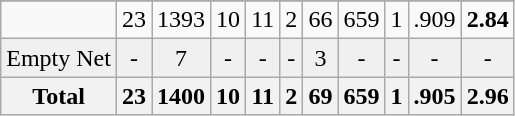<table class="wikitable sortable">
<tr align="center">
</tr>
<tr align="center" bgcolor="">
<td></td>
<td>23</td>
<td>1393</td>
<td>10</td>
<td>11</td>
<td>2</td>
<td>66</td>
<td>659</td>
<td>1</td>
<td>.909</td>
<td><strong>2.84</strong></td>
</tr>
<tr align="center" bgcolor="f0f0f0">
<td>Empty Net</td>
<td>-</td>
<td>7</td>
<td>-</td>
<td>-</td>
<td>-</td>
<td>3</td>
<td>-</td>
<td>-</td>
<td>-</td>
<td>-</td>
</tr>
<tr>
<th>Total</th>
<th>23</th>
<th>1400</th>
<th>10</th>
<th>11</th>
<th>2</th>
<th>69</th>
<th>659</th>
<th>1</th>
<th>.905</th>
<th>2.96</th>
</tr>
</table>
